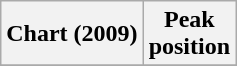<table class="wikitable plainrowheaders" style="text-align:center">
<tr>
<th scope="col">Chart (2009)</th>
<th scope="col">Peak<br> position</th>
</tr>
<tr>
</tr>
</table>
